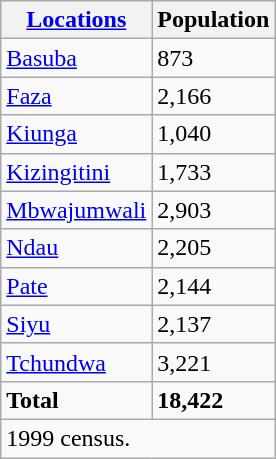<table class="wikitable">
<tr>
<th><a href='#'>Locations</a></th>
<th>Population</th>
</tr>
<tr>
<td><a href='#'>Basuba</a></td>
<td>873</td>
</tr>
<tr>
<td><a href='#'>Faza</a></td>
<td>2,166</td>
</tr>
<tr>
<td><a href='#'>Kiunga</a></td>
<td>1,040</td>
</tr>
<tr>
<td><a href='#'>Kizingitini</a></td>
<td>1,733</td>
</tr>
<tr>
<td><a href='#'>Mbwajumwali</a></td>
<td>2,903</td>
</tr>
<tr>
<td><a href='#'>Ndau</a></td>
<td>2,205</td>
</tr>
<tr>
<td><a href='#'>Pate</a></td>
<td>2,144</td>
</tr>
<tr>
<td><a href='#'>Siyu</a></td>
<td>2,137</td>
</tr>
<tr>
<td><a href='#'>Tchundwa</a></td>
<td>3,221</td>
</tr>
<tr>
<td><strong>Total</strong></td>
<td><strong>18,422</strong></td>
</tr>
<tr>
<td colspan="2">1999 census.</td>
</tr>
</table>
